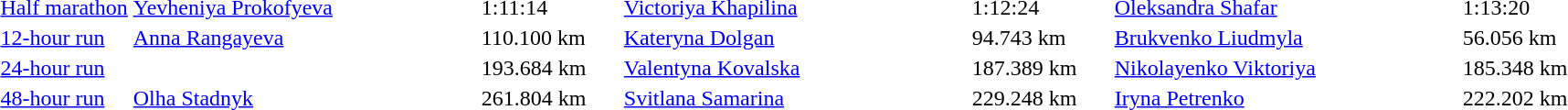<table>
<tr>
<td><a href='#'>Half marathon</a></td>
<td width=250><a href='#'>Yevheniya Prokofyeva</a></td>
<td width=100>1:11:14 </td>
<td width=250><a href='#'>Victoriya Khapilina</a></td>
<td width=100>1:12:24 </td>
<td width=250><a href='#'>Oleksandra Shafar</a></td>
<td width=100>1:13:20 </td>
</tr>
<tr>
<td><a href='#'>12-hour run</a></td>
<td><a href='#'>Anna Rangayeva</a></td>
<td>110.100 km</td>
<td><a href='#'>Kateryna Dolgan</a></td>
<td>94.743 km</td>
<td><a href='#'>Brukvenko Liudmyla</a></td>
<td>56.056 km</td>
</tr>
<tr>
<td><a href='#'>24-hour run</a></td>
<td></td>
<td>193.684 km</td>
<td><a href='#'>Valentyna Kovalska</a></td>
<td>187.389 km</td>
<td><a href='#'>Nikolayenko Viktoriya</a></td>
<td>185.348 km</td>
</tr>
<tr>
<td><a href='#'>48-hour run</a></td>
<td><a href='#'>Olha Stadnyk</a></td>
<td>261.804 km</td>
<td><a href='#'>Svitlana Samarina</a></td>
<td>229.248 km</td>
<td><a href='#'>Iryna Petrenko</a></td>
<td>222.202 km</td>
</tr>
</table>
